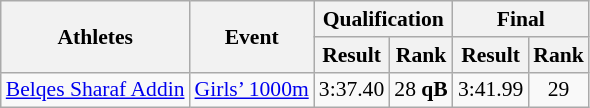<table class="wikitable" border="1" style="font-size:90%">
<tr>
<th rowspan=2>Athletes</th>
<th rowspan=2>Event</th>
<th colspan=2>Qualification</th>
<th colspan=2>Final</th>
</tr>
<tr>
<th>Result</th>
<th>Rank</th>
<th>Result</th>
<th>Rank</th>
</tr>
<tr>
<td><a href='#'>Belqes Sharaf Addin</a></td>
<td><a href='#'>Girls’ 1000m</a></td>
<td align=center>3:37.40</td>
<td align=center>28 <strong>qB</strong></td>
<td align=center>3:41.99</td>
<td align=center>29</td>
</tr>
</table>
